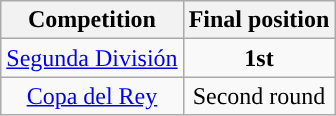<table class="wikitable" style="font-size:100%; text-align:center">
<tr>
<th>Competition</th>
<th>Final position</th>
</tr>
<tr style="background:">
<td><a href='#'>Segunda División</a></td>
<td><strong>1st</strong></td>
</tr>
<tr style="background:">
<td><a href='#'>Copa del Rey</a></td>
<td>Second round</td>
</tr>
</table>
